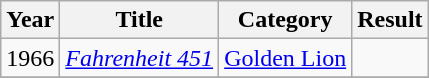<table class="wikitable">
<tr>
<th>Year</th>
<th>Title</th>
<th>Category</th>
<th>Result</th>
</tr>
<tr>
<td>1966</td>
<td><em><a href='#'>Fahrenheit 451</a></em></td>
<td><a href='#'>Golden Lion</a></td>
<td></td>
</tr>
<tr>
</tr>
</table>
